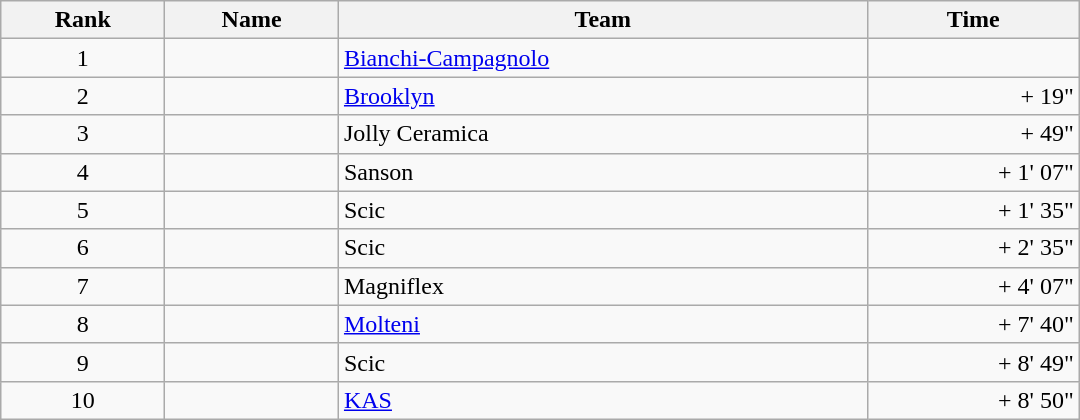<table class="wikitable" style="width:45em;margin-bottom:0;">
<tr>
<th>Rank</th>
<th>Name</th>
<th>Team</th>
<th>Time</th>
</tr>
<tr>
<td style="text-align:center;">1</td>
<td> </td>
<td><a href='#'>Bianchi-Campagnolo</a></td>
<td align=right></td>
</tr>
<tr>
<td style="text-align:center;">2</td>
<td></td>
<td><a href='#'>Brooklyn</a></td>
<td align=right>+ 19"</td>
</tr>
<tr>
<td style="text-align:center;">3</td>
<td></td>
<td>Jolly Ceramica</td>
<td align=right>+ 49"</td>
</tr>
<tr>
<td style="text-align:center;">4</td>
<td> </td>
<td>Sanson</td>
<td align=right>+ 1' 07"</td>
</tr>
<tr>
<td style="text-align:center;">5</td>
<td></td>
<td>Scic</td>
<td align=right>+ 1' 35"</td>
</tr>
<tr>
<td style="text-align:center;">6</td>
<td></td>
<td>Scic</td>
<td align=right>+ 2' 35"</td>
</tr>
<tr>
<td style="text-align:center;">7</td>
<td></td>
<td>Magniflex</td>
<td align=right>+ 4' 07"</td>
</tr>
<tr>
<td style="text-align:center;">8</td>
<td></td>
<td><a href='#'>Molteni</a></td>
<td align=right>+ 7' 40"</td>
</tr>
<tr>
<td style="text-align:center;">9</td>
<td></td>
<td>Scic</td>
<td align=right>+ 8' 49"</td>
</tr>
<tr>
<td style="text-align:center;">10</td>
<td></td>
<td><a href='#'>KAS</a></td>
<td align=right>+ 8' 50"</td>
</tr>
</table>
